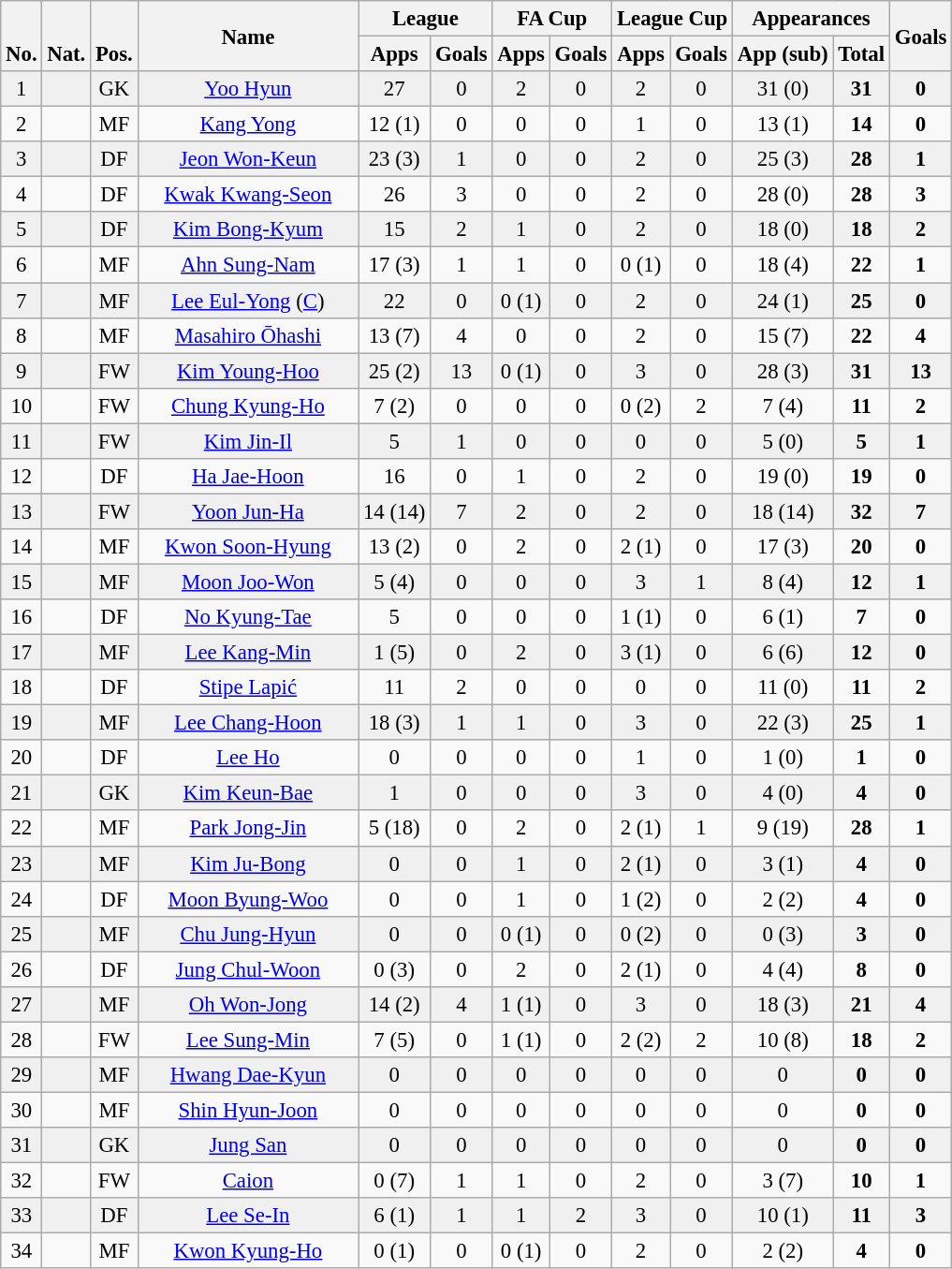<table class="wikitable" style="font-size:95%; text-align:center;">
<tr>
<th rowspan="2" valign="bottom">No.</th>
<th rowspan="2" valign="bottom">Nat.</th>
<th rowspan="2" valign="bottom">Pos.</th>
<th rowspan="2" width="150">Name</th>
<th colspan="2">League</th>
<th colspan="2">FA Cup</th>
<th colspan="2">League Cup</th>
<th colspan="2">Appearances</th>
<th rowspan="2">Goals</th>
</tr>
<tr>
<th>Apps</th>
<th>Goals</th>
<th>Apps</th>
<th>Goals</th>
<th>Apps</th>
<th>Goals</th>
<th>App (sub)</th>
<th>Total</th>
</tr>
<tr bgcolor=#F0F0F0>
<td>1</td>
<td></td>
<td>GK</td>
<td><a href='#'>Yoo Hyun</a></td>
<td>27</td>
<td>0</td>
<td>2</td>
<td>0</td>
<td>2</td>
<td>0</td>
<td>31 (0)</td>
<td><strong>31</strong></td>
<td><strong>0</strong></td>
</tr>
<tr>
<td>2</td>
<td></td>
<td>MF</td>
<td><a href='#'>Kang Yong</a></td>
<td>12 (1)</td>
<td>0</td>
<td>0</td>
<td>0</td>
<td>1</td>
<td>0</td>
<td>13 (1)</td>
<td><strong>14</strong></td>
<td><strong>0</strong></td>
</tr>
<tr bgcolor=#F0F0F0>
<td>3</td>
<td></td>
<td>DF</td>
<td><a href='#'>Jeon Won-Keun</a></td>
<td>23 (3)</td>
<td>1</td>
<td>0</td>
<td>0</td>
<td>2</td>
<td>0</td>
<td>25 (3)</td>
<td><strong>28</strong></td>
<td><strong>1</strong></td>
</tr>
<tr>
<td>4</td>
<td></td>
<td>DF</td>
<td><a href='#'>Kwak Kwang-Seon</a></td>
<td>26</td>
<td>3</td>
<td>0</td>
<td>0</td>
<td>2</td>
<td>0</td>
<td>28 (0)</td>
<td><strong>28</strong></td>
<td><strong>3</strong></td>
</tr>
<tr bgcolor=#F0F0F0>
<td>5</td>
<td></td>
<td>DF</td>
<td><a href='#'>Kim Bong-Kyum</a></td>
<td>15</td>
<td>2</td>
<td>1</td>
<td>0</td>
<td>2</td>
<td>0</td>
<td>18 (0)</td>
<td><strong>18</strong></td>
<td><strong>2</strong></td>
</tr>
<tr>
<td>6</td>
<td></td>
<td>MF</td>
<td><a href='#'>Ahn Sung-Nam</a></td>
<td>17 (3)</td>
<td>1</td>
<td>1</td>
<td>0</td>
<td>0 (1)</td>
<td>0</td>
<td>18 (4)</td>
<td><strong>22</strong></td>
<td><strong>1</strong></td>
</tr>
<tr bgcolor=#F0F0F0>
<td>7</td>
<td></td>
<td>MF</td>
<td><a href='#'>Lee Eul-Yong</a> (<a href='#'>C</a>)</td>
<td>22</td>
<td>0</td>
<td>0 (1)</td>
<td>0</td>
<td>2</td>
<td>0</td>
<td>24 (1)</td>
<td><strong>25</strong></td>
<td><strong>0</strong></td>
</tr>
<tr>
<td>8</td>
<td></td>
<td>MF</td>
<td><a href='#'>Masahiro Ōhashi</a></td>
<td>13 (7)</td>
<td>4</td>
<td>0</td>
<td>0</td>
<td>2</td>
<td>0</td>
<td>15 (7)</td>
<td><strong>22</strong></td>
<td><strong>4</strong></td>
</tr>
<tr bgcolor=#F0F0F0>
<td>9</td>
<td></td>
<td>FW</td>
<td><a href='#'>Kim Young-Hoo</a></td>
<td>25 (2)</td>
<td>13</td>
<td>0 (1)</td>
<td>0</td>
<td>3</td>
<td>0</td>
<td>28 (3)</td>
<td><strong>31</strong></td>
<td><strong>13</strong></td>
</tr>
<tr>
<td>10</td>
<td></td>
<td>FW</td>
<td><a href='#'>Chung Kyung-Ho</a></td>
<td>7 (2)</td>
<td>0</td>
<td>0</td>
<td>0</td>
<td>0 (2)</td>
<td>2</td>
<td>7 (4)</td>
<td><strong>11</strong></td>
<td><strong>2</strong></td>
</tr>
<tr bgcolor=#F0F0F0>
<td>11</td>
<td></td>
<td>FW</td>
<td><a href='#'>Kim Jin-Il</a></td>
<td>5</td>
<td>1</td>
<td>0</td>
<td>0</td>
<td>0</td>
<td>0</td>
<td>5 (0)</td>
<td><strong>5</strong></td>
<td><strong>1</strong></td>
</tr>
<tr>
<td>12</td>
<td></td>
<td>DF</td>
<td><a href='#'>Ha Jae-Hoon</a></td>
<td>16</td>
<td>0</td>
<td>1</td>
<td>0</td>
<td>2</td>
<td>0</td>
<td>19 (0)</td>
<td><strong>19</strong></td>
<td><strong>0</strong></td>
</tr>
<tr bgcolor=#F0F0F0>
<td>13</td>
<td></td>
<td>FW</td>
<td><a href='#'>Yoon Jun-Ha</a></td>
<td>14 (14)</td>
<td>7</td>
<td>2</td>
<td>0</td>
<td>2</td>
<td>0</td>
<td>18 (14)</td>
<td><strong>32</strong></td>
<td><strong>7</strong></td>
</tr>
<tr>
<td>14</td>
<td></td>
<td>MF</td>
<td><a href='#'>Kwon Soon-Hyung</a></td>
<td>13 (2)</td>
<td>0</td>
<td>2</td>
<td>0</td>
<td>2 (1)</td>
<td>0</td>
<td>17 (3)</td>
<td><strong>20</strong></td>
<td><strong>0</strong></td>
</tr>
<tr bgcolor=#F0F0F0>
<td>15</td>
<td></td>
<td>MF</td>
<td><a href='#'>Moon Joo-Won</a></td>
<td>5 (4)</td>
<td>0</td>
<td>0</td>
<td>0</td>
<td>3</td>
<td>1</td>
<td>8 (4)</td>
<td><strong>12</strong></td>
<td><strong>1</strong></td>
</tr>
<tr>
<td>16</td>
<td></td>
<td>DF</td>
<td><a href='#'>No Kyung-Tae</a></td>
<td>5</td>
<td>0</td>
<td>0</td>
<td>0</td>
<td>1 (1)</td>
<td>0</td>
<td>6 (1)</td>
<td><strong>7</strong></td>
<td><strong>0</strong></td>
</tr>
<tr bgcolor=#F0F0F0>
<td>17</td>
<td></td>
<td>MF</td>
<td><a href='#'>Lee Kang-Min</a></td>
<td>1 (5)</td>
<td>0</td>
<td>2</td>
<td>0</td>
<td>3 (1)</td>
<td>0</td>
<td>6 (6)</td>
<td><strong>12</strong></td>
<td><strong>0</strong></td>
</tr>
<tr>
<td>18</td>
<td></td>
<td>DF</td>
<td><a href='#'>Stipe Lapić</a></td>
<td>11</td>
<td>2</td>
<td>0</td>
<td>0</td>
<td>0</td>
<td>0</td>
<td>11 (0)</td>
<td><strong>11</strong></td>
<td><strong>2</strong></td>
</tr>
<tr bgcolor=#F0F0F0>
<td>19</td>
<td></td>
<td>MF</td>
<td><a href='#'>Lee Chang-Hoon</a></td>
<td>18 (3)</td>
<td>1</td>
<td>1</td>
<td>0</td>
<td>3</td>
<td>0</td>
<td>22 (3)</td>
<td><strong>25</strong></td>
<td><strong>1</strong></td>
</tr>
<tr>
<td>20</td>
<td></td>
<td>DF</td>
<td><a href='#'>Lee Ho</a></td>
<td>0</td>
<td>0</td>
<td>0</td>
<td>0</td>
<td>1</td>
<td>0</td>
<td>1 (0)</td>
<td><strong>1</strong></td>
<td><strong>0</strong></td>
</tr>
<tr bgcolor=#F0F0F0>
<td>21</td>
<td></td>
<td>GK</td>
<td><a href='#'>Kim Keun-Bae</a></td>
<td>1</td>
<td>0</td>
<td>0</td>
<td>0</td>
<td>3</td>
<td>0</td>
<td>4 (0)</td>
<td><strong>4</strong></td>
<td><strong>0</strong></td>
</tr>
<tr>
<td>22</td>
<td></td>
<td>MF</td>
<td><a href='#'>Park Jong-Jin</a></td>
<td>5 (18)</td>
<td>0</td>
<td>2</td>
<td>0</td>
<td>2 (1)</td>
<td>1</td>
<td>9 (19)</td>
<td><strong>28</strong></td>
<td><strong>1</strong></td>
</tr>
<tr bgcolor=#F0F0F0>
<td>23</td>
<td></td>
<td>MF</td>
<td><a href='#'>Kim Ju-Bong</a></td>
<td>0</td>
<td>0</td>
<td>1</td>
<td>0</td>
<td>2 (1)</td>
<td>0</td>
<td>3 (1)</td>
<td><strong>4</strong></td>
<td><strong>0</strong></td>
</tr>
<tr>
<td>24</td>
<td></td>
<td>DF</td>
<td><a href='#'>Moon Byung-Woo</a></td>
<td>0</td>
<td>0</td>
<td>1</td>
<td>0</td>
<td>1 (2)</td>
<td>0</td>
<td>2 (2)</td>
<td><strong>4</strong></td>
<td><strong>0</strong></td>
</tr>
<tr bgcolor=#F0F0F0>
<td>25</td>
<td></td>
<td>MF</td>
<td><a href='#'>Chu Jung-Hyun</a></td>
<td>0</td>
<td>0</td>
<td>0 (1)</td>
<td>0</td>
<td>0 (2)</td>
<td>0</td>
<td>0 (3)</td>
<td><strong>3</strong></td>
<td><strong>0</strong></td>
</tr>
<tr>
<td>26</td>
<td></td>
<td>DF</td>
<td><a href='#'>Jung Chul-Woon</a></td>
<td>0 (3)</td>
<td>0</td>
<td>2</td>
<td>0</td>
<td>2 (1)</td>
<td>0</td>
<td>4 (4)</td>
<td><strong>8</strong></td>
<td><strong>0</strong></td>
</tr>
<tr bgcolor=#F0F0F0>
<td>27</td>
<td></td>
<td>MF</td>
<td><a href='#'>Oh Won-Jong</a></td>
<td>14 (2)</td>
<td>4</td>
<td>1 (1)</td>
<td>0</td>
<td>3</td>
<td>0</td>
<td>18 (3)</td>
<td><strong>21</strong></td>
<td><strong>4</strong></td>
</tr>
<tr>
<td>28</td>
<td></td>
<td>FW</td>
<td><a href='#'>Lee Sung-Min</a></td>
<td>7 (5)</td>
<td>0</td>
<td>1 (1)</td>
<td>0</td>
<td>2 (2)</td>
<td>2</td>
<td>10 (8)</td>
<td><strong>18</strong></td>
<td><strong>2</strong></td>
</tr>
<tr bgcolor=#F0F0F0>
<td>29</td>
<td></td>
<td>MF</td>
<td><a href='#'>Hwang Dae-Kyun</a></td>
<td>0</td>
<td>0</td>
<td>0</td>
<td>0</td>
<td>0</td>
<td>0</td>
<td>0</td>
<td><strong>0</strong></td>
<td><strong>0</strong></td>
</tr>
<tr>
<td>30</td>
<td></td>
<td>MF</td>
<td><a href='#'>Shin Hyun-Joon</a></td>
<td>0</td>
<td>0</td>
<td>0</td>
<td>0</td>
<td>0</td>
<td>0</td>
<td>0</td>
<td><strong>0</strong></td>
<td><strong>0</strong></td>
</tr>
<tr bgcolor=#F0F0F0>
<td>31</td>
<td></td>
<td>GK</td>
<td><a href='#'>Jung San</a></td>
<td>0</td>
<td>0</td>
<td>0</td>
<td>0</td>
<td>0</td>
<td>0</td>
<td>0</td>
<td><strong>0</strong></td>
<td><strong>0</strong></td>
</tr>
<tr>
<td>32</td>
<td></td>
<td>FW</td>
<td><a href='#'>Caion</a></td>
<td>0 (7)</td>
<td>1</td>
<td>1</td>
<td>0</td>
<td>2</td>
<td>0</td>
<td>3 (7)</td>
<td><strong>10</strong></td>
<td><strong>1</strong></td>
</tr>
<tr bgcolor=#F0F0F0>
<td>33</td>
<td></td>
<td>DF</td>
<td><a href='#'>Lee Se-In</a></td>
<td>6 (1)</td>
<td>1</td>
<td>1</td>
<td>2</td>
<td>3</td>
<td>0</td>
<td>10 (1)</td>
<td><strong>11</strong></td>
<td><strong>3</strong></td>
</tr>
<tr>
<td>34</td>
<td></td>
<td>MF</td>
<td><a href='#'>Kwon Kyung-Ho</a></td>
<td>0 (1)</td>
<td>0</td>
<td>0 (1)</td>
<td>0</td>
<td>2</td>
<td>0</td>
<td>2 (2)</td>
<td><strong>4</strong></td>
<td><strong>0</strong></td>
</tr>
</table>
